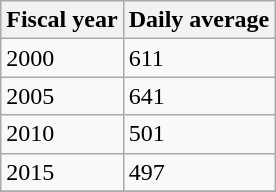<table class="wikitable">
<tr>
<th>Fiscal year</th>
<th>Daily average</th>
</tr>
<tr>
<td>2000</td>
<td>611</td>
</tr>
<tr>
<td>2005</td>
<td>641</td>
</tr>
<tr>
<td>2010</td>
<td>501</td>
</tr>
<tr>
<td>2015</td>
<td>497</td>
</tr>
<tr>
</tr>
</table>
